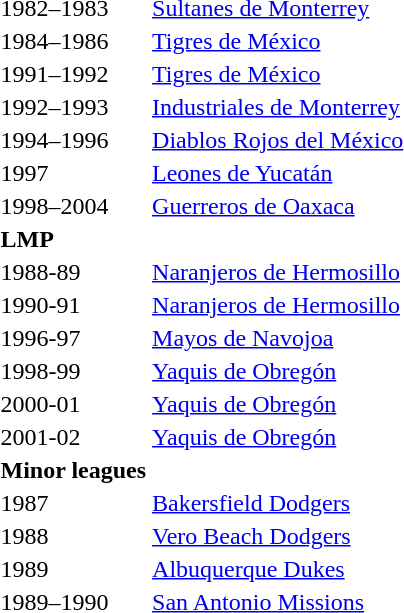<table>
<tr>
<td>1982–1983</td>
<td><a href='#'>Sultanes de Monterrey</a></td>
</tr>
<tr>
<td>1984–1986</td>
<td><a href='#'>Tigres de México</a></td>
</tr>
<tr>
<td>1991–1992</td>
<td><a href='#'>Tigres de México</a></td>
</tr>
<tr>
<td>1992–1993</td>
<td><a href='#'>Industriales de Monterrey</a></td>
</tr>
<tr>
<td>1994–1996</td>
<td><a href='#'>Diablos Rojos del México</a></td>
</tr>
<tr>
<td>1997</td>
<td><a href='#'>Leones de Yucatán</a></td>
</tr>
<tr>
<td>1998–2004</td>
<td><a href='#'>Guerreros de Oaxaca</a></td>
</tr>
<tr>
<td><strong>LMP</strong></td>
</tr>
<tr>
<td>1988-89</td>
<td><a href='#'>Naranjeros de Hermosillo</a></td>
</tr>
<tr>
<td>1990-91</td>
<td><a href='#'>Naranjeros de Hermosillo</a></td>
</tr>
<tr>
<td>1996-97</td>
<td><a href='#'>Mayos de Navojoa</a></td>
</tr>
<tr>
<td>1998-99</td>
<td><a href='#'>Yaquis de Obregón</a></td>
</tr>
<tr>
<td [>2000-01</td>
<td><a href='#'>Yaquis de Obregón</a></td>
</tr>
<tr>
<td [>2001-02</td>
<td><a href='#'>Yaquis de Obregón</a></td>
</tr>
<tr>
<td><strong>Minor leagues</strong></td>
</tr>
<tr>
<td>1987</td>
<td><a href='#'>Bakersfield Dodgers</a></td>
</tr>
<tr>
<td>1988</td>
<td><a href='#'>Vero Beach Dodgers</a></td>
</tr>
<tr>
<td>1989</td>
<td><a href='#'>Albuquerque Dukes</a></td>
</tr>
<tr>
<td>1989–1990</td>
<td><a href='#'>San Antonio Missions</a></td>
</tr>
<tr>
</tr>
</table>
